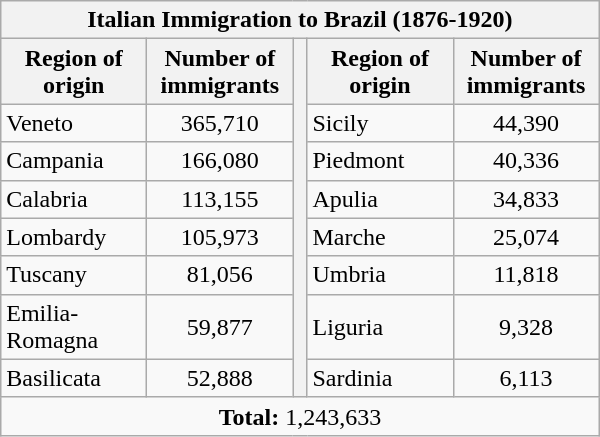<table class="wikitable" style="float: center; margin: 2em 0em 2em 2em; text-align:center" cellpadding="2">
<tr>
<th colspan="5">Italian Immigration to Brazil (1876-1920)</th>
</tr>
<tr>
<th width="90">Region of origin</th>
<th width="90">Number of immigrants</th>
<th rowspan="8" width="2"></th>
<th width="90">Region of origin</th>
<th width="90">Number of immigrants</th>
</tr>
<tr>
<td align="left">Veneto</td>
<td>365,710</td>
<td align="left">Sicily</td>
<td>44,390</td>
</tr>
<tr>
<td align="left">Campania</td>
<td>166,080</td>
<td align="left">Piedmont</td>
<td>40,336</td>
</tr>
<tr>
<td align="left">Calabria</td>
<td>113,155</td>
<td align="left">Apulia</td>
<td>34,833</td>
</tr>
<tr>
<td align="left">Lombardy</td>
<td>105,973</td>
<td align="left">Marche</td>
<td>25,074</td>
</tr>
<tr>
<td align="left">Tuscany</td>
<td>81,056</td>
<td align="left">Umbria</td>
<td>11,818</td>
</tr>
<tr>
<td align="left">Emilia-Romagna</td>
<td>59,877</td>
<td align="left">Liguria</td>
<td>9,328</td>
</tr>
<tr>
<td align="left">Basilicata</td>
<td>52,888</td>
<td align="left">Sardinia</td>
<td>6,113</td>
</tr>
<tr>
<td colspan="5" align="center"><strong>Total:</strong> 1,243,633</td>
</tr>
</table>
